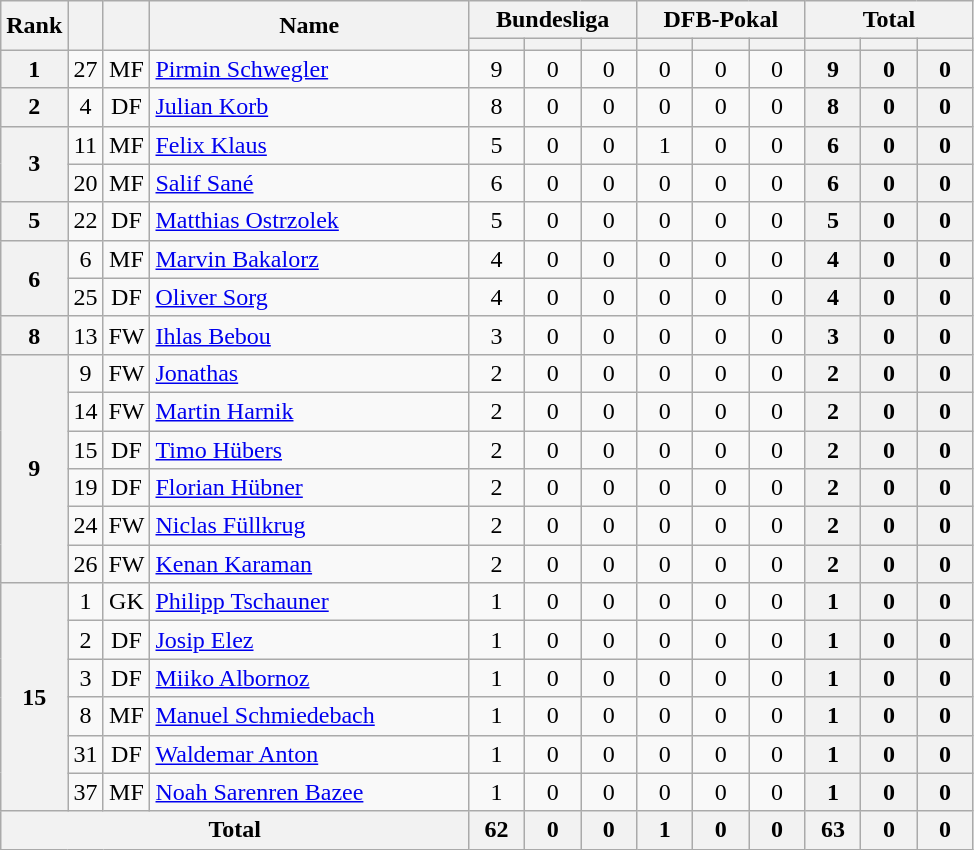<table class="wikitable" style="text-align:center;">
<tr>
<th rowspan="2">Rank</th>
<th rowspan="2"></th>
<th rowspan="2"></th>
<th rowspan="2" width=205>Name</th>
<th colspan="3" width=90>Bundesliga</th>
<th colspan="3" width=90>DFB-Pokal</th>
<th colspan="3" width=90>Total</th>
</tr>
<tr>
<th width=30></th>
<th width=30></th>
<th width=30></th>
<th width=30></th>
<th width=30></th>
<th width=30></th>
<th width=30></th>
<th width=30></th>
<th width=30></th>
</tr>
<tr>
<th>1</th>
<td>27</td>
<td>MF</td>
<td align="left"> <a href='#'>Pirmin Schwegler</a></td>
<td>9</td>
<td>0</td>
<td>0</td>
<td>0</td>
<td>0</td>
<td>0</td>
<th>9</th>
<th>0</th>
<th>0</th>
</tr>
<tr>
<th>2</th>
<td>4</td>
<td>DF</td>
<td align="left"> <a href='#'>Julian Korb</a></td>
<td>8</td>
<td>0</td>
<td>0</td>
<td>0</td>
<td>0</td>
<td>0</td>
<th>8</th>
<th>0</th>
<th>0</th>
</tr>
<tr>
<th rowspan="2">3</th>
<td>11</td>
<td>MF</td>
<td align="left"> <a href='#'>Felix Klaus</a></td>
<td>5</td>
<td>0</td>
<td>0</td>
<td>1</td>
<td>0</td>
<td>0</td>
<th>6</th>
<th>0</th>
<th>0</th>
</tr>
<tr>
<td>20</td>
<td>MF</td>
<td align="left"> <a href='#'>Salif Sané</a></td>
<td>6</td>
<td>0</td>
<td>0</td>
<td>0</td>
<td>0</td>
<td>0</td>
<th>6</th>
<th>0</th>
<th>0</th>
</tr>
<tr>
<th>5</th>
<td>22</td>
<td>DF</td>
<td align="left"> <a href='#'>Matthias Ostrzolek</a></td>
<td>5</td>
<td>0</td>
<td>0</td>
<td>0</td>
<td>0</td>
<td>0</td>
<th>5</th>
<th>0</th>
<th>0</th>
</tr>
<tr>
<th rowspan="2">6</th>
<td>6</td>
<td>MF</td>
<td align="left"> <a href='#'>Marvin Bakalorz</a></td>
<td>4</td>
<td>0</td>
<td>0</td>
<td>0</td>
<td>0</td>
<td>0</td>
<th>4</th>
<th>0</th>
<th>0</th>
</tr>
<tr>
<td>25</td>
<td>DF</td>
<td align="left"> <a href='#'>Oliver Sorg</a></td>
<td>4</td>
<td>0</td>
<td>0</td>
<td>0</td>
<td>0</td>
<td>0</td>
<th>4</th>
<th>0</th>
<th>0</th>
</tr>
<tr>
<th>8</th>
<td>13</td>
<td>FW</td>
<td align="left"> <a href='#'>Ihlas Bebou</a></td>
<td>3</td>
<td>0</td>
<td>0</td>
<td>0</td>
<td>0</td>
<td>0</td>
<th>3</th>
<th>0</th>
<th>0</th>
</tr>
<tr>
<th rowspan="6">9</th>
<td>9</td>
<td>FW</td>
<td align="left"> <a href='#'>Jonathas</a></td>
<td>2</td>
<td>0</td>
<td>0</td>
<td>0</td>
<td>0</td>
<td>0</td>
<th>2</th>
<th>0</th>
<th>0</th>
</tr>
<tr>
<td>14</td>
<td>FW</td>
<td align="left"> <a href='#'>Martin Harnik</a></td>
<td>2</td>
<td>0</td>
<td>0</td>
<td>0</td>
<td>0</td>
<td>0</td>
<th>2</th>
<th>0</th>
<th>0</th>
</tr>
<tr>
<td>15</td>
<td>DF</td>
<td align="left"> <a href='#'>Timo Hübers</a></td>
<td>2</td>
<td>0</td>
<td>0</td>
<td>0</td>
<td>0</td>
<td>0</td>
<th>2</th>
<th>0</th>
<th>0</th>
</tr>
<tr>
<td>19</td>
<td>DF</td>
<td align="left"> <a href='#'>Florian Hübner</a></td>
<td>2</td>
<td>0</td>
<td>0</td>
<td>0</td>
<td>0</td>
<td>0</td>
<th>2</th>
<th>0</th>
<th>0</th>
</tr>
<tr>
<td>24</td>
<td>FW</td>
<td align="left"> <a href='#'>Niclas Füllkrug</a></td>
<td>2</td>
<td>0</td>
<td>0</td>
<td>0</td>
<td>0</td>
<td>0</td>
<th>2</th>
<th>0</th>
<th>0</th>
</tr>
<tr>
<td>26</td>
<td>FW</td>
<td align="left"> <a href='#'>Kenan Karaman</a></td>
<td>2</td>
<td>0</td>
<td>0</td>
<td>0</td>
<td>0</td>
<td>0</td>
<th>2</th>
<th>0</th>
<th>0</th>
</tr>
<tr>
<th rowspan="6">15</th>
<td>1</td>
<td>GK</td>
<td align="left"> <a href='#'>Philipp Tschauner</a></td>
<td>1</td>
<td>0</td>
<td>0</td>
<td>0</td>
<td>0</td>
<td>0</td>
<th>1</th>
<th>0</th>
<th>0</th>
</tr>
<tr>
<td>2</td>
<td>DF</td>
<td align="left"> <a href='#'>Josip Elez</a></td>
<td>1</td>
<td>0</td>
<td>0</td>
<td>0</td>
<td>0</td>
<td>0</td>
<th>1</th>
<th>0</th>
<th>0</th>
</tr>
<tr>
<td>3</td>
<td>DF</td>
<td align="left"> <a href='#'>Miiko Albornoz</a></td>
<td>1</td>
<td>0</td>
<td>0</td>
<td>0</td>
<td>0</td>
<td>0</td>
<th>1</th>
<th>0</th>
<th>0</th>
</tr>
<tr>
<td>8</td>
<td>MF</td>
<td align="left"> <a href='#'>Manuel Schmiedebach</a></td>
<td>1</td>
<td>0</td>
<td>0</td>
<td>0</td>
<td>0</td>
<td>0</td>
<th>1</th>
<th>0</th>
<th>0</th>
</tr>
<tr>
<td>31</td>
<td>DF</td>
<td align="left"> <a href='#'>Waldemar Anton</a></td>
<td>1</td>
<td>0</td>
<td>0</td>
<td>0</td>
<td>0</td>
<td>0</td>
<th>1</th>
<th>0</th>
<th>0</th>
</tr>
<tr>
<td>37</td>
<td>MF</td>
<td align="left"> <a href='#'>Noah Sarenren Bazee</a></td>
<td>1</td>
<td>0</td>
<td>0</td>
<td>0</td>
<td>0</td>
<td>0</td>
<th>1</th>
<th>0</th>
<th>0</th>
</tr>
<tr>
<th colspan="4">Total</th>
<th>62</th>
<th>0</th>
<th>0</th>
<th>1</th>
<th>0</th>
<th>0</th>
<th>63</th>
<th>0</th>
<th>0</th>
</tr>
</table>
